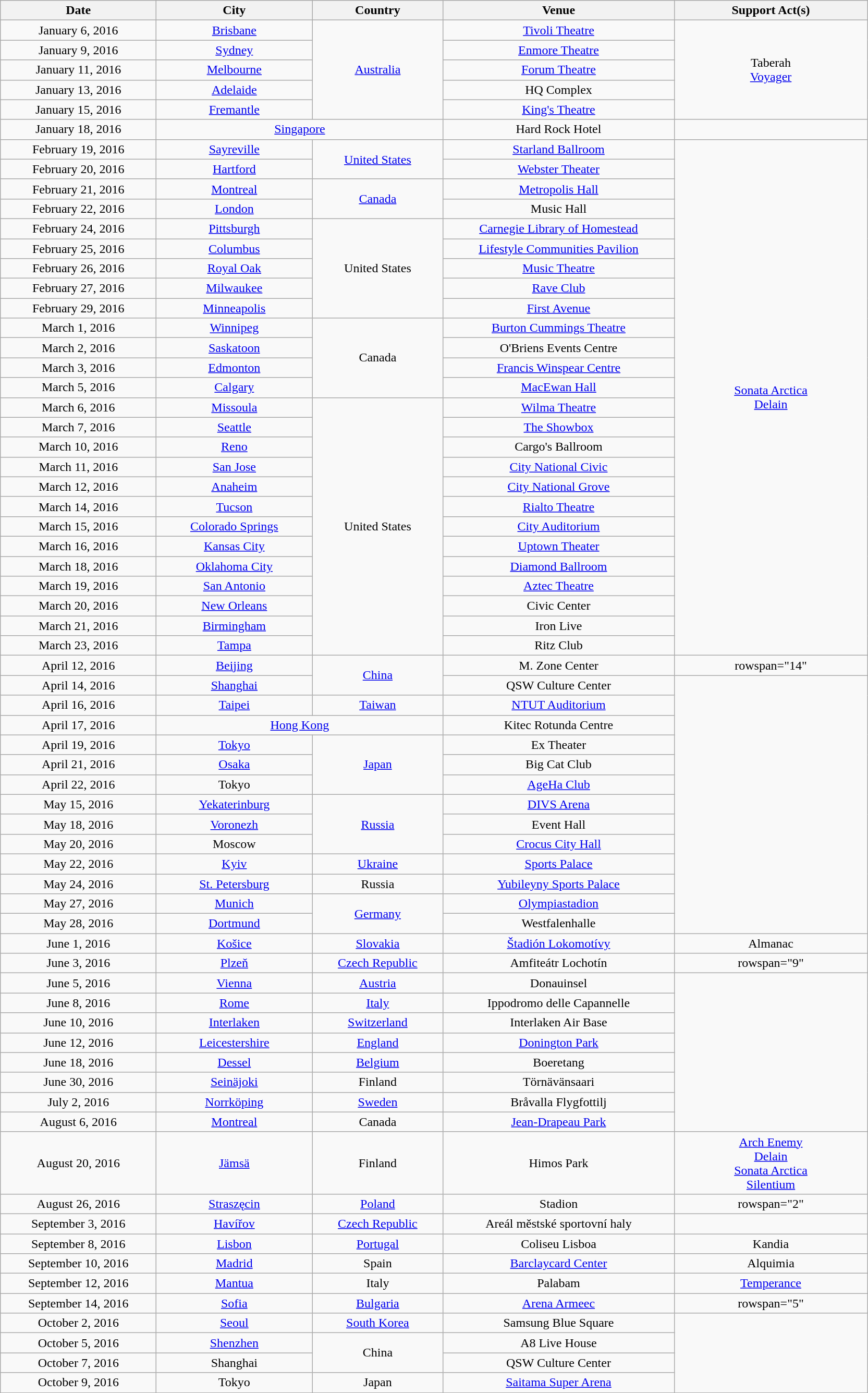<table class="wikitable plainrowheaders" style="text-align:center;">
<tr>
<th scope="col" style="width:12em;">Date</th>
<th scope="col" style="width:12em;">City</th>
<th scope="col" style="width:10em;">Country</th>
<th scope="col" style="width:18em;">Venue</th>
<th scope="col" style="width:15em;">Support Act(s)</th>
</tr>
<tr>
<td>January 6, 2016</td>
<td><a href='#'>Brisbane</a></td>
<td rowspan="5"><a href='#'>Australia</a></td>
<td><a href='#'>Tivoli Theatre</a></td>
<td rowspan="5">Taberah<br><a href='#'>Voyager</a></td>
</tr>
<tr>
<td>January 9, 2016</td>
<td><a href='#'>Sydney</a></td>
<td><a href='#'>Enmore Theatre</a></td>
</tr>
<tr>
<td>January 11, 2016</td>
<td><a href='#'>Melbourne</a></td>
<td><a href='#'>Forum Theatre</a></td>
</tr>
<tr>
<td>January 13, 2016</td>
<td><a href='#'>Adelaide</a></td>
<td>HQ Complex</td>
</tr>
<tr>
<td>January 15, 2016</td>
<td><a href='#'>Fremantle</a></td>
<td><a href='#'>King's Theatre</a></td>
</tr>
<tr>
<td>January 18, 2016</td>
<td colspan="2"><a href='#'>Singapore</a></td>
<td>Hard Rock Hotel</td>
<td></td>
</tr>
<tr>
<td>February 19, 2016</td>
<td><a href='#'>Sayreville</a></td>
<td rowspan="2"><a href='#'>United States</a></td>
<td><a href='#'>Starland Ballroom</a></td>
<td rowspan="26"><a href='#'>Sonata Arctica</a><br><a href='#'>Delain</a></td>
</tr>
<tr>
<td>February 20, 2016</td>
<td><a href='#'>Hartford</a></td>
<td><a href='#'>Webster Theater</a></td>
</tr>
<tr>
<td>February 21, 2016</td>
<td><a href='#'>Montreal</a></td>
<td rowspan="2"><a href='#'>Canada</a></td>
<td><a href='#'>Metropolis Hall</a></td>
</tr>
<tr>
<td>February 22, 2016</td>
<td><a href='#'>London</a></td>
<td>Music Hall</td>
</tr>
<tr>
<td>February 24, 2016</td>
<td><a href='#'>Pittsburgh</a></td>
<td rowspan="5">United States</td>
<td><a href='#'>Carnegie Library of Homestead</a></td>
</tr>
<tr>
<td>February 25, 2016</td>
<td><a href='#'>Columbus</a></td>
<td><a href='#'>Lifestyle Communities Pavilion</a></td>
</tr>
<tr>
<td>February 26, 2016</td>
<td><a href='#'>Royal Oak</a></td>
<td><a href='#'>Music Theatre</a></td>
</tr>
<tr>
<td>February 27, 2016</td>
<td><a href='#'>Milwaukee</a></td>
<td><a href='#'>Rave Club</a></td>
</tr>
<tr>
<td>February 29, 2016</td>
<td><a href='#'>Minneapolis</a></td>
<td><a href='#'>First Avenue</a></td>
</tr>
<tr>
<td>March 1, 2016</td>
<td><a href='#'>Winnipeg</a></td>
<td rowspan="4">Canada</td>
<td><a href='#'>Burton Cummings Theatre</a></td>
</tr>
<tr>
<td>March 2, 2016</td>
<td><a href='#'>Saskatoon</a></td>
<td>O'Briens Events Centre</td>
</tr>
<tr>
<td>March 3, 2016</td>
<td><a href='#'>Edmonton</a></td>
<td><a href='#'>Francis Winspear Centre</a></td>
</tr>
<tr>
<td>March 5, 2016</td>
<td><a href='#'>Calgary</a></td>
<td><a href='#'>MacEwan Hall</a></td>
</tr>
<tr>
<td>March 6, 2016</td>
<td><a href='#'>Missoula</a></td>
<td rowspan="13">United States</td>
<td><a href='#'>Wilma Theatre</a></td>
</tr>
<tr>
<td>March 7, 2016</td>
<td><a href='#'>Seattle</a></td>
<td><a href='#'>The Showbox</a></td>
</tr>
<tr>
<td>March 10, 2016</td>
<td><a href='#'>Reno</a></td>
<td>Cargo's Ballroom</td>
</tr>
<tr>
<td>March 11, 2016</td>
<td><a href='#'>San Jose</a></td>
<td><a href='#'>City National Civic</a></td>
</tr>
<tr>
<td>March 12, 2016</td>
<td><a href='#'>Anaheim</a></td>
<td><a href='#'>City National Grove</a></td>
</tr>
<tr>
<td>March 14, 2016</td>
<td><a href='#'>Tucson</a></td>
<td><a href='#'>Rialto Theatre</a></td>
</tr>
<tr>
<td>March 15, 2016</td>
<td><a href='#'>Colorado Springs</a></td>
<td><a href='#'>City Auditorium</a></td>
</tr>
<tr>
<td>March 16, 2016</td>
<td><a href='#'>Kansas City</a></td>
<td><a href='#'>Uptown Theater</a></td>
</tr>
<tr>
<td>March 18, 2016</td>
<td><a href='#'>Oklahoma City</a></td>
<td><a href='#'>Diamond Ballroom</a></td>
</tr>
<tr>
<td>March 19, 2016</td>
<td><a href='#'>San Antonio</a></td>
<td><a href='#'>Aztec Theatre</a></td>
</tr>
<tr>
<td>March 20, 2016</td>
<td><a href='#'>New Orleans</a></td>
<td>Civic Center</td>
</tr>
<tr>
<td>March 21, 2016</td>
<td><a href='#'>Birmingham</a></td>
<td>Iron Live</td>
</tr>
<tr>
<td>March 23, 2016</td>
<td><a href='#'>Tampa</a></td>
<td>Ritz Club</td>
</tr>
<tr>
<td>April 12, 2016</td>
<td><a href='#'>Beijing</a></td>
<td rowspan="2"><a href='#'>China</a></td>
<td>M. Zone Center</td>
<td>rowspan="14" </td>
</tr>
<tr>
<td>April 14, 2016</td>
<td><a href='#'>Shanghai</a></td>
<td>QSW Culture Center</td>
</tr>
<tr>
<td>April 16, 2016</td>
<td><a href='#'>Taipei</a></td>
<td><a href='#'>Taiwan</a></td>
<td><a href='#'>NTUT Auditorium</a></td>
</tr>
<tr>
<td>April 17, 2016</td>
<td colspan="2"><a href='#'>Hong Kong</a></td>
<td>Kitec Rotunda Centre</td>
</tr>
<tr>
<td>April 19, 2016</td>
<td><a href='#'>Tokyo</a></td>
<td rowspan="3"><a href='#'>Japan</a></td>
<td>Ex Theater</td>
</tr>
<tr>
<td>April 21, 2016</td>
<td><a href='#'>Osaka</a></td>
<td>Big Cat Club</td>
</tr>
<tr>
<td>April 22, 2016</td>
<td>Tokyo</td>
<td><a href='#'>AgeHa Club</a></td>
</tr>
<tr>
<td>May 15, 2016</td>
<td><a href='#'>Yekaterinburg</a></td>
<td rowspan="3"><a href='#'>Russia</a></td>
<td><a href='#'>DIVS Arena</a></td>
</tr>
<tr>
<td>May 18, 2016</td>
<td><a href='#'>Voronezh</a></td>
<td>Event Hall</td>
</tr>
<tr>
<td>May 20, 2016</td>
<td>Moscow</td>
<td><a href='#'>Crocus City Hall</a></td>
</tr>
<tr>
<td>May 22, 2016</td>
<td><a href='#'>Kyiv</a></td>
<td><a href='#'>Ukraine</a></td>
<td><a href='#'>Sports Palace</a></td>
</tr>
<tr>
<td>May 24, 2016</td>
<td><a href='#'>St. Petersburg</a></td>
<td>Russia</td>
<td><a href='#'>Yubileyny Sports Palace</a></td>
</tr>
<tr>
<td>May 27, 2016</td>
<td><a href='#'>Munich</a></td>
<td rowspan="2"><a href='#'>Germany</a></td>
<td><a href='#'>Olympiastadion</a></td>
</tr>
<tr>
<td>May 28, 2016</td>
<td><a href='#'>Dortmund</a></td>
<td>Westfalenhalle</td>
</tr>
<tr>
<td>June 1, 2016</td>
<td><a href='#'>Košice</a></td>
<td><a href='#'>Slovakia</a></td>
<td><a href='#'>Štadión Lokomotívy</a></td>
<td>Almanac</td>
</tr>
<tr>
<td>June 3, 2016</td>
<td><a href='#'>Plzeň</a></td>
<td><a href='#'>Czech Republic</a></td>
<td>Amfiteátr Lochotín</td>
<td>rowspan="9" </td>
</tr>
<tr>
<td>June 5, 2016</td>
<td><a href='#'>Vienna</a></td>
<td><a href='#'>Austria</a></td>
<td>Donauinsel</td>
</tr>
<tr>
<td>June 8, 2016</td>
<td><a href='#'>Rome</a></td>
<td><a href='#'>Italy</a></td>
<td>Ippodromo delle Capannelle</td>
</tr>
<tr>
<td>June 10, 2016</td>
<td><a href='#'>Interlaken</a></td>
<td><a href='#'>Switzerland</a></td>
<td>Interlaken Air Base</td>
</tr>
<tr>
<td>June 12, 2016</td>
<td><a href='#'>Leicestershire</a></td>
<td><a href='#'>England</a></td>
<td><a href='#'>Donington Park</a></td>
</tr>
<tr>
<td>June 18, 2016</td>
<td><a href='#'>Dessel</a></td>
<td><a href='#'>Belgium</a></td>
<td>Boeretang</td>
</tr>
<tr>
<td>June 30, 2016</td>
<td><a href='#'>Seinäjoki</a></td>
<td>Finland</td>
<td>Törnävänsaari</td>
</tr>
<tr>
<td>July 2, 2016</td>
<td><a href='#'>Norrköping</a></td>
<td><a href='#'>Sweden</a></td>
<td>Bråvalla Flygfottilj</td>
</tr>
<tr>
<td>August 6, 2016</td>
<td><a href='#'>Montreal</a></td>
<td>Canada</td>
<td><a href='#'>Jean-Drapeau Park</a></td>
</tr>
<tr>
<td>August 20, 2016</td>
<td><a href='#'>Jämsä</a></td>
<td>Finland</td>
<td>Himos Park</td>
<td><a href='#'>Arch Enemy</a><br><a href='#'>Delain</a><br><a href='#'>Sonata Arctica</a><br><a href='#'>Silentium</a></td>
</tr>
<tr>
<td>August 26, 2016</td>
<td><a href='#'>Straszęcin</a></td>
<td><a href='#'>Poland</a></td>
<td>Stadion</td>
<td>rowspan="2" </td>
</tr>
<tr>
<td>September 3, 2016</td>
<td><a href='#'>Havířov</a></td>
<td><a href='#'>Czech Republic</a></td>
<td>Areál městské sportovní haly</td>
</tr>
<tr>
<td>September 8, 2016</td>
<td><a href='#'>Lisbon</a></td>
<td><a href='#'>Portugal</a></td>
<td>Coliseu Lisboa</td>
<td>Kandia</td>
</tr>
<tr>
<td>September 10, 2016</td>
<td><a href='#'>Madrid</a></td>
<td>Spain</td>
<td><a href='#'>Barclaycard Center</a></td>
<td>Alquimia</td>
</tr>
<tr>
<td>September 12, 2016</td>
<td><a href='#'>Mantua</a></td>
<td>Italy</td>
<td>Palabam</td>
<td><a href='#'>Temperance</a></td>
</tr>
<tr>
<td>September 14, 2016</td>
<td><a href='#'>Sofia</a></td>
<td><a href='#'>Bulgaria</a></td>
<td><a href='#'>Arena Armeec</a></td>
<td>rowspan="5" </td>
</tr>
<tr>
<td>October 2, 2016</td>
<td><a href='#'>Seoul</a></td>
<td><a href='#'>South Korea</a></td>
<td>Samsung Blue Square</td>
</tr>
<tr>
<td>October 5, 2016</td>
<td><a href='#'>Shenzhen</a></td>
<td rowspan="2">China</td>
<td>A8 Live House</td>
</tr>
<tr>
<td>October 7, 2016</td>
<td>Shanghai</td>
<td>QSW Culture Center</td>
</tr>
<tr>
<td>October 9, 2016</td>
<td>Tokyo</td>
<td>Japan</td>
<td><a href='#'>Saitama Super Arena</a></td>
</tr>
</table>
